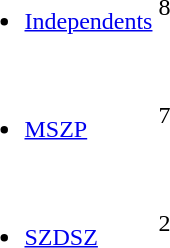<table>
<tr>
<td><br><ul><li><a href='#'>Independents</a></li></ul></td>
<td><div>8</div></td>
</tr>
<tr>
<td><br><ul><li><a href='#'>MSZP</a></li></ul></td>
<td><div>7</div></td>
</tr>
<tr>
<td><br><ul><li><a href='#'>SZDSZ</a></li></ul></td>
<td><div>2</div></td>
</tr>
</table>
